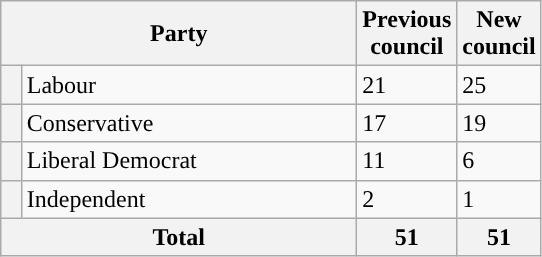<table class="wikitable">
<tr>
<th valign=centre colspan="2" style="width: 230px">Party</th>
<th valign=top style="width: 30px">Previous council</th>
<th valign=top style="width: 30px">New council</th>
</tr>
<tr>
<th style="background-color: "></th>
<td>Labour</td>
<td>21</td>
<td>25</td>
</tr>
<tr>
<th style="background-color: "></th>
<td>Conservative</td>
<td>17</td>
<td>19</td>
</tr>
<tr>
<th style="background-color: "></th>
<td>Liberal Democrat</td>
<td>11</td>
<td>6</td>
</tr>
<tr>
<th style="background-color: "></th>
<td>Independent</td>
<td>2</td>
<td>1</td>
</tr>
<tr>
<th colspan=2>Total</th>
<th style="text-align: center">51</th>
<th colspan=3>51</th>
</tr>
</table>
